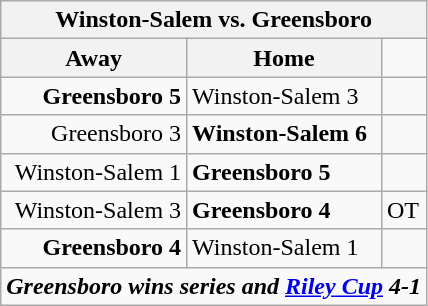<table class="wikitable">
<tr>
<th bgcolor="#DDDDDD" colspan="4">Winston-Salem vs. Greensboro</th>
</tr>
<tr>
<th>Away</th>
<th>Home</th>
</tr>
<tr>
<td align="right"><strong>Greensboro 5</strong></td>
<td>Winston-Salem 3</td>
<td></td>
</tr>
<tr>
<td align="right">Greensboro 3</td>
<td><strong>Winston-Salem 6</strong></td>
<td></td>
</tr>
<tr>
<td align="right">Winston-Salem 1</td>
<td><strong>Greensboro 5</strong></td>
<td></td>
</tr>
<tr>
<td align="right">Winston-Salem 3</td>
<td><strong>Greensboro 4</strong></td>
<td>OT</td>
</tr>
<tr>
<td align="right"><strong>Greensboro 4</strong></td>
<td>Winston-Salem 1</td>
<td></td>
</tr>
<tr align="center">
<td colspan="4"><strong><em>Greensboro wins series and <a href='#'>Riley Cup</a> 4-1</em></strong></td>
</tr>
</table>
